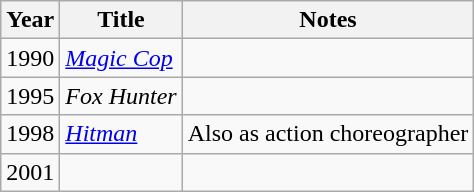<table class="wikitable">
<tr>
<th>Year</th>
<th>Title</th>
<th>Notes</th>
</tr>
<tr>
<td>1990</td>
<td><em><a href='#'>Magic Cop</a></em></td>
<td></td>
</tr>
<tr>
<td>1995</td>
<td><em>Fox Hunter</em></td>
<td></td>
</tr>
<tr>
<td>1998</td>
<td><em><a href='#'>Hitman</a></em></td>
<td>Also as action choreographer</td>
</tr>
<tr>
<td>2001</td>
<td><em></em></td>
<td></td>
</tr>
</table>
